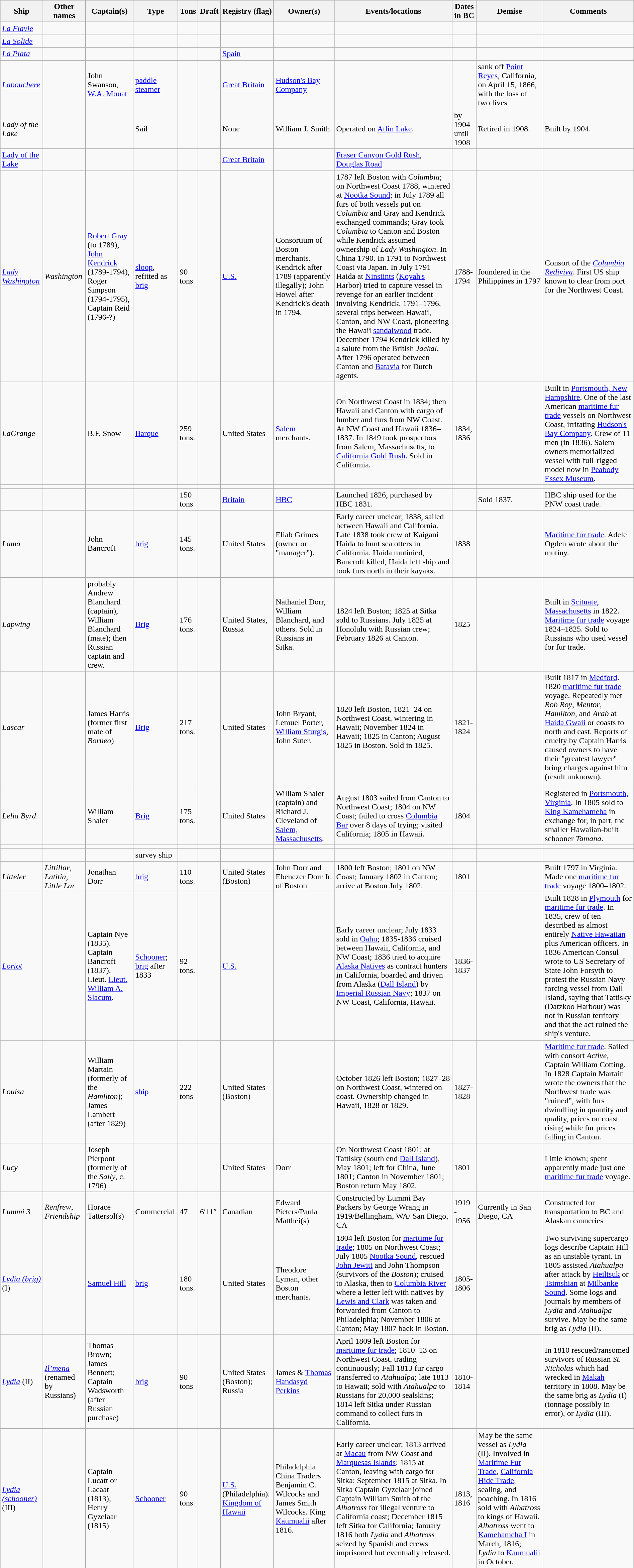<table class="wikitable sortable" style="width:100%">
<tr>
<th>Ship</th>
<th>Other names</th>
<th>Captain(s)</th>
<th>Type</th>
<th>Tons </th>
<th>Draft </th>
<th>Registry (flag)</th>
<th>Owner(s) </th>
<th>Events/locations</th>
<th>Dates in BC</th>
<th>Demise </th>
<th>Comments</th>
</tr>
<tr>
<td><em><a href='#'>La Flavie</a></em></td>
<td></td>
<td></td>
<td></td>
<td></td>
<td></td>
<td></td>
<td></td>
<td></td>
<td></td>
<td></td>
<td></td>
</tr>
<tr>
<td><em><a href='#'>La Solide</a></em></td>
<td></td>
<td></td>
<td></td>
<td></td>
<td></td>
<td></td>
<td></td>
<td></td>
<td></td>
<td></td>
<td></td>
</tr>
<tr>
<td><em><a href='#'>La Plata</a></em></td>
<td></td>
<td></td>
<td></td>
<td></td>
<td></td>
<td><a href='#'>Spain</a></td>
<td></td>
<td></td>
<td></td>
<td></td>
<td></td>
</tr>
<tr>
<td><em><a href='#'>Labouchere</a></em></td>
<td></td>
<td>John Swanson, <a href='#'>W.A. Mouat</a></td>
<td><a href='#'>paddle steamer</a></td>
<td></td>
<td></td>
<td><a href='#'>Great Britain</a></td>
<td><a href='#'>Hudson's Bay Company</a></td>
<td></td>
<td></td>
<td>sank off <a href='#'>Point Reyes</a>, California, on April 15, 1866, with the loss of two lives</td>
<td></td>
</tr>
<tr>
<td><em>Lady of the Lake</em></td>
<td></td>
<td></td>
<td>Sail</td>
<td></td>
<td></td>
<td>None</td>
<td>William J. Smith</td>
<td>Operated on <a href='#'>Atlin Lake</a>.</td>
<td>by 1904 until 1908</td>
<td>Retired in 1908.</td>
<td>Built by 1904.</td>
</tr>
<tr>
<td><a href='#'>Lady of the Lake</a></td>
<td></td>
<td></td>
<td></td>
<td></td>
<td></td>
<td><a href='#'>Great Britain</a></td>
<td></td>
<td><a href='#'>Fraser Canyon Gold Rush</a>, <a href='#'>Douglas Road</a></td>
<td></td>
<td></td>
<td></td>
</tr>
<tr>
<td><em><a href='#'>Lady Washington</a></em></td>
<td><em>Washington</em></td>
<td><a href='#'>Robert Gray</a> (to 1789), <a href='#'>John Kendrick</a> (1789-1794), Roger Simpson (1794-1795), Captain Reid (1796-?)</td>
<td><a href='#'>sloop</a>, refitted as <a href='#'>brig</a></td>
<td>90 tons</td>
<td></td>
<td><a href='#'>U.S.</a></td>
<td>Consortium of Boston merchants. Kendrick after 1789 (apparently illegally); John Howel after Kendrick's death in 1794.</td>
<td>1787 left Boston with <em>Columbia</em>; on Northwest Coast 1788, wintered at <a href='#'>Nootka Sound</a>; in July 1789 all furs of both vessels put on <em>Columbia</em> and Gray and Kendrick exchanged commands; Gray took <em>Columbia</em> to Canton and Boston while Kendrick assumed ownership of <em>Lady Washington</em>. In China 1790. In 1791 to Northwest Coast via Japan. In July 1791 Haida at <a href='#'>Ninstints</a> (<a href='#'>Koyah's</a> Harbor) tried to capture vessel in revenge for an earlier incident involving Kendrick. 1791–1796, several trips between Hawaii, Canton, and NW Coast, pioneering the Hawaii <a href='#'>sandalwood</a> trade. December 1794 Kendrick killed by a salute from the British <em>Jackal</em>. After 1796 operated between Canton and <a href='#'>Batavia</a> for Dutch agents.</td>
<td>1788-1794</td>
<td>foundered in the Philippines in 1797</td>
<td>Consort of the <em><a href='#'>Columbia Rediviva</a></em>. First US ship known to clear from port for the Northwest Coast.</td>
</tr>
<tr>
<td><em>LaGrange</em></td>
<td></td>
<td>B.F. Snow</td>
<td><a href='#'>Barque</a></td>
<td>259 tons.</td>
<td></td>
<td>United States</td>
<td><a href='#'>Salem</a> merchants.</td>
<td>On Northwest Coast in 1834; then Hawaii and Canton with cargo of lumber and furs from NW Coast. At NW Coast and Hawaii 1836–1837. In 1849 took prospectors from Salem, Massachusetts, to <a href='#'>California Gold Rush</a>. Sold in California.</td>
<td>1834, 1836</td>
<td></td>
<td>Built in <a href='#'>Portsmouth, New Hampshire</a>. One of the last American <a href='#'>maritime fur trade</a> vessels on Northwest Coast, irritating <a href='#'>Hudson's Bay Company</a>. Crew of 11 men (in 1836). Salem owners memorialized vessel with full-rigged model now in <a href='#'>Peabody Essex Museum</a>.</td>
</tr>
<tr>
<td></td>
<td></td>
<td></td>
<td></td>
<td></td>
<td></td>
<td></td>
<td></td>
<td></td>
<td></td>
<td></td>
<td></td>
</tr>
<tr>
<td></td>
<td></td>
<td></td>
<td></td>
<td>150 tons</td>
<td></td>
<td><a href='#'>Britain</a></td>
<td><a href='#'>HBC</a></td>
<td>Launched 1826, purchased by HBC 1831.</td>
<td></td>
<td>Sold 1837.</td>
<td>HBC ship used for the PNW coast trade.</td>
</tr>
<tr>
<td><em>Lama</em></td>
<td></td>
<td>John Bancroft</td>
<td><a href='#'>brig</a></td>
<td>145 tons.</td>
<td></td>
<td>United States</td>
<td>Eliab Grimes (owner or "manager").</td>
<td>Early career unclear; 1838, sailed between Hawaii and California. Late 1838 took crew of Kaigani Haida to hunt sea otters in California. Haida mutinied, Bancroft killed, Haida left ship and took furs north in their kayaks.</td>
<td>1838</td>
<td></td>
<td><a href='#'>Maritime fur trade</a>. Adele Ogden wrote about the mutiny.</td>
</tr>
<tr>
<td><em>Lapwing</em></td>
<td></td>
<td>probably Andrew Blanchard (captain), William Blanchard (mate); then Russian captain and crew.</td>
<td><a href='#'>Brig</a></td>
<td>176 tons.</td>
<td></td>
<td>United States, Russia</td>
<td>Nathaniel Dorr, William Blanchard, and others. Sold in Russians in Sitka.</td>
<td>1824 left Boston; 1825 at Sitka sold to Russians. July 1825 at Honolulu with Russian crew; February 1826 at Canton.</td>
<td>1825</td>
<td></td>
<td>Built in <a href='#'>Scituate, Massachusetts</a> in 1822. <a href='#'>Maritime fur trade</a> voyage 1824–1825. Sold to Russians who used vessel for fur trade.</td>
</tr>
<tr>
<td><em>Lascar</em></td>
<td></td>
<td>James Harris (former first mate of <em>Borneo</em>)</td>
<td><a href='#'>Brig</a></td>
<td>217 tons.</td>
<td></td>
<td>United States</td>
<td>John Bryant, Lemuel Porter, <a href='#'>William Sturgis</a>, John Suter.</td>
<td>1820 left Boston, 1821–24 on Northwest Coast, wintering in Hawaii; November 1824 in Hawaii; 1825 in Canton; August 1825 in Boston. Sold in 1825.</td>
<td>1821-1824</td>
<td></td>
<td>Built 1817 in <a href='#'>Medford</a>. 1820 <a href='#'>maritime fur trade</a> voyage. Repeatedly met <em>Rob Roy</em>, <em>Mentor</em>, <em>Hamilton</em>, and <em>Arab</em> at <a href='#'>Haida Gwaii</a> or coasts to north and east. Reports of cruelty by Captain Harris caused owners to have their "greatest lawyer" bring charges against him (result unknown).</td>
</tr>
<tr>
<td></td>
<td></td>
<td></td>
<td></td>
<td></td>
<td></td>
<td></td>
<td></td>
<td></td>
<td></td>
<td></td>
<td></td>
</tr>
<tr>
<td><em>Lelia Byrd</em></td>
<td></td>
<td>William Shaler</td>
<td><a href='#'>Brig</a></td>
<td>175 tons.</td>
<td></td>
<td>United States</td>
<td>William Shaler (captain) and Richard J. Cleveland of <a href='#'>Salem, Massachusetts</a>.</td>
<td>August 1803 sailed from Canton to Northwest Coast; 1804 on NW Coast; failed to cross <a href='#'>Columbia Bar</a> over 8 days of trying; visited California; 1805 in Hawaii.</td>
<td>1804</td>
<td></td>
<td>Registered in <a href='#'>Portsmouth, Virginia</a>. In 1805 sold to <a href='#'>King Kamehameha</a> in exchange for, in part, the smaller Hawaiian-built schooner <em>Tamana</em>. </td>
</tr>
<tr>
<td></td>
<td></td>
<td></td>
<td></td>
<td></td>
<td></td>
<td></td>
<td></td>
<td></td>
<td></td>
<td></td>
<td></td>
</tr>
<tr>
<td></td>
<td></td>
<td></td>
<td>survey ship</td>
<td></td>
<td></td>
<td></td>
<td></td>
<td></td>
<td></td>
<td></td>
<td></td>
</tr>
<tr>
<td><em>Litteler</em></td>
<td><em>Littillar</em>, <em>Latitia</em>, <em>Little Lar</em></td>
<td>Jonathan Dorr</td>
<td><a href='#'>brig</a></td>
<td>110 tons.</td>
<td></td>
<td>United States (Boston)</td>
<td>John Dorr and Ebenezer Dorr Jr. of Boston</td>
<td>1800 left Boston; 1801 on NW Coast; January 1802 in Canton; arrive at Boston July 1802.</td>
<td>1801</td>
<td></td>
<td>Built 1797 in Virginia. Made one <a href='#'>maritime fur trade</a> voyage 1800–1802. </td>
</tr>
<tr>
<td><em><a href='#'>Loriot</a></em></td>
<td></td>
<td>Captain Nye (1835). Captain Bancroft (1837). Lieut. <a href='#'>Lieut. William A. Slacum</a>.</td>
<td><a href='#'>Schooner</a>; <a href='#'>brig</a> after 1833</td>
<td>92 tons.</td>
<td></td>
<td><a href='#'>U.S.</a></td>
<td></td>
<td>Early career unclear; July 1833 sold in <a href='#'>Oahu</a>; 1835-1836 cruised between Hawaii, California, and NW Coast; 1836 tried to acquire <a href='#'>Alaska Natives</a> as contract hunters in California, boarded and driven from Alaska (<a href='#'>Dall Island</a>) by <a href='#'>Imperial Russian Navy</a>; 1837 on NW Coast, California, Hawaii.</td>
<td>1836-1837</td>
<td></td>
<td>Built 1828 in <a href='#'>Plymouth</a> for <a href='#'>maritime fur trade</a>. In 1835, crew of ten described as almost entirely <a href='#'>Native Hawaiian</a> plus American officers. In 1836 American Consul wrote to US Secretary of State John Forsyth to protest the Russian Navy forcing vessel from Dall Island, saying that Tattisky (Datzkoo Harbour) was not in Russian territory and that the act ruined the ship's venture.</td>
</tr>
<tr>
<td><em>Louisa</em></td>
<td></td>
<td>William Martain (formerly of the <em>Hamilton</em>); James Lambert (after 1829)</td>
<td><a href='#'>ship</a></td>
<td>222 tons</td>
<td></td>
<td>United States (Boston)</td>
<td></td>
<td>October 1826 left Boston; 1827–28 on Northwest Coast, wintered on coast. Ownership changed in Hawaii, 1828 or 1829.</td>
<td>1827-1828</td>
<td></td>
<td><a href='#'>Maritime fur trade</a>. Sailed with consort <em>Active</em>, Captain William Cotting. In 1828 Captain Martain wrote the owners that the Northwest trade was "ruined", with furs dwindling in quantity and quality, prices on coast rising while fur prices falling in Canton.</td>
</tr>
<tr>
<td><em>Lucy</em></td>
<td></td>
<td>Joseph Pierpont (formerly of the <em>Sally</em>, c. 1796)</td>
<td></td>
<td></td>
<td></td>
<td>United States</td>
<td>Dorr</td>
<td>On Northwest Coast 1801; at Tattisky (south end <a href='#'>Dall Island</a>), May 1801; left for China, June 1801; Canton in November 1801; Boston return May 1802.</td>
<td>1801</td>
<td></td>
<td>Little known; spent apparently made just one <a href='#'>maritime fur trade</a> voyage.</td>
</tr>
<tr>
<td><em> Lummi 3</em></td>
<td><em>Renfrew</em>, <em>Friendship</em></td>
<td>Horace Tattersol(s)</td>
<td>Commercial</td>
<td>47</td>
<td>6′11″</td>
<td>Canadian</td>
<td>Edward Pieters/Paula Matthei(s)</td>
<td>Constructed by Lummi Bay Packers by George Wrang in 1919/Bellingham, WA/ San Diego, CA</td>
<td>1919 - 1956</td>
<td>Currently in San Diego, CA</td>
<td> Constructed for transportation to BC and Alaskan canneries</td>
</tr>
<tr>
<td><em><a href='#'>Lydia (brig)</a></em> (I)</td>
<td></td>
<td><a href='#'>Samuel Hill</a></td>
<td><a href='#'>brig</a></td>
<td>180 tons.</td>
<td></td>
<td>United States</td>
<td>Theodore Lyman, other Boston merchants.</td>
<td>1804 left Boston for <a href='#'>maritime fur trade</a>; 1805 on Northwest Coast; July 1805 <a href='#'>Nootka Sound</a>, rescued <a href='#'>John Jewitt</a> and John Thompson (survivors of the <em>Boston</em>); cruised to Alaska, then to <a href='#'>Columbia River</a> where a letter left with natives by <a href='#'>Lewis and Clark</a> was taken and forwarded from Canton to Philadelphia; November 1806 at Canton; May 1807 back in Boston.</td>
<td>1805-1806</td>
<td></td>
<td>Two surviving supercargo logs describe Captain Hill as an unstable tyrant. In 1805 assisted <em>Atahualpa</em> after attack by <a href='#'>Heiltsuk</a> or <a href='#'>Tsimshian</a> at <a href='#'>Milbanke Sound</a>. Some logs and journals by members of <em>Lydia</em> and <em>Atahualpa</em> survive. May be the same brig as <em>Lydia</em> (II).</td>
</tr>
<tr>
<td><em><a href='#'>Lydia</a></em> (II)</td>
<td><em><a href='#'>Il’mena</a></em> (renamed by Russians)</td>
<td>Thomas Brown; James Bennett; Captain Wadsworth (after Russian purchase)</td>
<td><a href='#'>brig</a></td>
<td>90 tons</td>
<td></td>
<td>United States (Boston); Russia</td>
<td>James & <a href='#'>Thomas Handasyd Perkins</a></td>
<td>April 1809 left Boston for <a href='#'>maritime fur trade</a>; 1810–13 on Northwest Coast, trading continuously; Fall 1813 fur cargo transferred to <em>Atahualpa</em>; late 1813 to Hawaii; sold with <em>Atahualpa</em> to Russians for 20,000 sealskins; 1814 left Sitka under Russian command to collect furs in California.</td>
<td>1810-1814</td>
<td></td>
<td>In 1810 rescued/ransomed survivors of Russian <em>St. Nicholas</em> which had wrecked in <a href='#'>Makah</a> territory in 1808. May be the same brig as <em>Lydia</em> (I) (tonnage possibly in error), or <em>Lydia</em> (III).</td>
</tr>
<tr>
<td><em><a href='#'>Lydia (schooner)</a></em> (III)</td>
<td></td>
<td>Captain Lucatt or Lacaat (1813); Henry Gyzelaar (1815)</td>
<td><a href='#'>Schooner</a></td>
<td>90 tons</td>
<td></td>
<td><a href='#'>U.S.</a> (Philadelphia). <a href='#'>Kingdom of Hawaii</a></td>
<td>Philadelphia China Traders Benjamin C. Wilcocks and James Smith Wilcocks. King <a href='#'>Kaumualii</a> after 1816.</td>
<td>Early career unclear; 1813 arrived at <a href='#'>Macau</a> from NW Coast and <a href='#'>Marquesas Islands</a>; 1815 at Canton, leaving with cargo for Sitka; September 1815 at Sitka. In Sitka Captain Gyzelaar joined Captain William Smith of the <em>Albatross</em> for illegal venture to California coast; December 1815 left Sitka for California; January 1816 both <em>Lydia</em> and <em>Albatross</em> seized by Spanish and crews imprisoned but eventually released.</td>
<td>1813, 1816</td>
<td>May be the same vessel as <em>Lydia</em> (II). Involved in <a href='#'>Maritime Fur Trade</a>, <a href='#'>California Hide Trade</a>, sealing, and poaching. In 1816 sold with <em>Albatross</em> to kings of Hawaii. <em>Albatross</em> went to <a href='#'>Kamehameha I</a> in March, 1816; <em>Lydia</em> to <a href='#'>Kaumualii</a> in October.</td>
<td></td>
</tr>
</table>
